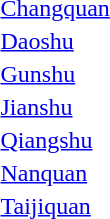<table>
<tr>
<td><a href='#'>Changquan</a></td>
<td></td>
<td></td>
<td></td>
</tr>
<tr>
<td><a href='#'>Daoshu</a></td>
<td></td>
<td></td>
<td></td>
</tr>
<tr>
<td><a href='#'>Gunshu</a></td>
<td></td>
<td></td>
<td></td>
</tr>
<tr>
<td><a href='#'>Jianshu</a></td>
<td></td>
<td></td>
<td></td>
</tr>
<tr>
<td><a href='#'>Qiangshu</a></td>
<td></td>
<td></td>
<td></td>
</tr>
<tr>
<td><a href='#'>Nanquan</a></td>
<td></td>
<td></td>
<td></td>
</tr>
<tr>
<td><a href='#'>Taijiquan</a></td>
<td></td>
<td></td>
<td></td>
</tr>
</table>
